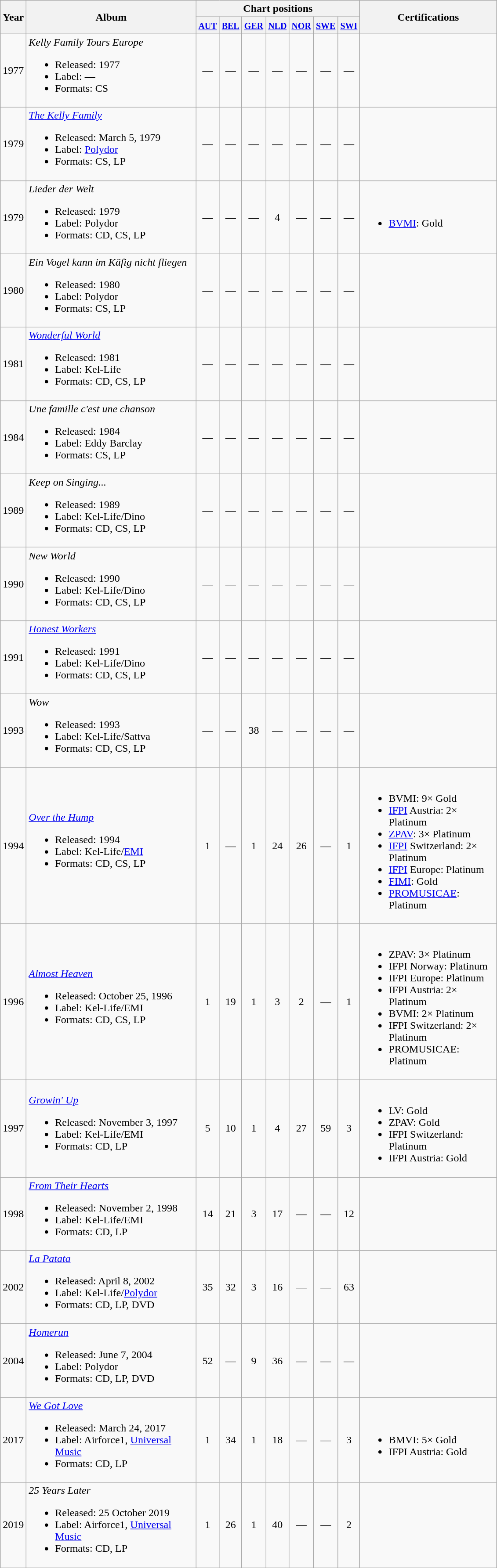<table class="wikitable">
<tr>
<th width="20" rowspan="2">Year</th>
<th width="250" rowspan="2">Album</th>
<th colspan="7">Chart positions</th>
<th width="200" rowspan="2">Certifications</th>
</tr>
<tr>
<th width="25"><small><a href='#'>AUT</a></small><br></th>
<th width="25"><small><a href='#'>BEL</a></small><br></th>
<th width="25"><small><a href='#'>GER</a></small><br></th>
<th width="25"><small><a href='#'>NLD</a></small><br></th>
<th width="25"><small><a href='#'>NOR</a></small></th>
<th width="25"><small><a href='#'>SWE</a></small></th>
<th width="25"><small><a href='#'>SWI</a></small><br></th>
</tr>
<tr>
<td>1977</td>
<td><em>Kelly Family Tours Europe</em><br><ul><li>Released: 1977</li><li>Label: —</li><li>Formats: CS</li></ul></td>
<td align="center">—</td>
<td align="center">—</td>
<td align="center">—</td>
<td align="center">—</td>
<td align="center">—</td>
<td align="center">—</td>
<td align="center">—</td>
<td></td>
</tr>
<tr>
</tr>
<tr>
<td>1979</td>
<td><em><a href='#'>The Kelly Family</a></em><br><ul><li>Released: March 5, 1979</li><li>Label: <a href='#'>Polydor</a></li><li>Formats: CS, LP</li></ul></td>
<td align="center">—</td>
<td align="center">—</td>
<td align="center">—</td>
<td align="center">—</td>
<td align="center">—</td>
<td align="center">—</td>
<td align="center">—</td>
<td></td>
</tr>
<tr>
<td>1979</td>
<td><em>Lieder der Welt</em><br><ul><li>Released: 1979</li><li>Label: Polydor</li><li>Formats: CD, CS, LP</li></ul></td>
<td align="center">—</td>
<td align="center">—</td>
<td align="center">—</td>
<td align="center">4</td>
<td align="center">—</td>
<td align="center">—</td>
<td align="center">—</td>
<td><br><ul><li><a href='#'>BVMI</a>: Gold</li></ul></td>
</tr>
<tr>
<td>1980</td>
<td><em>Ein Vogel kann im Käfig nicht fliegen</em><br><ul><li>Released: 1980</li><li>Label: Polydor</li><li>Formats: CS, LP</li></ul></td>
<td align="center">—</td>
<td align="center">—</td>
<td align="center">—</td>
<td align="center">—</td>
<td align="center">—</td>
<td align="center">—</td>
<td align="center">—</td>
<td></td>
</tr>
<tr>
<td>1981</td>
<td><em><a href='#'>Wonderful World</a></em><br><ul><li>Released: 1981</li><li>Label: Kel-Life</li><li>Formats: CD, CS, LP</li></ul></td>
<td align="center">—</td>
<td align="center">—</td>
<td align="center">—</td>
<td align="center">—</td>
<td align="center">—</td>
<td align="center">—</td>
<td align="center">—</td>
<td></td>
</tr>
<tr>
<td>1984</td>
<td><em>Une famille c'est une chanson</em><br><ul><li>Released: 1984</li><li>Label: Eddy Barclay</li><li>Formats: CS, LP</li></ul></td>
<td align="center">—</td>
<td align="center">—</td>
<td align="center">—</td>
<td align="center">—</td>
<td align="center">—</td>
<td align="center">—</td>
<td align="center">—</td>
<td></td>
</tr>
<tr>
<td>1989</td>
<td><em>Keep on Singing...</em><br><ul><li>Released: 1989</li><li>Label: Kel-Life/Dino</li><li>Formats: CD, CS, LP</li></ul></td>
<td align="center">—</td>
<td align="center">—</td>
<td align="center">—</td>
<td align="center">—</td>
<td align="center">—</td>
<td align="center">—</td>
<td align="center">—</td>
<td></td>
</tr>
<tr>
<td>1990</td>
<td><em>New World</em><br><ul><li>Released: 1990</li><li>Label: Kel-Life/Dino</li><li>Formats: CD, CS, LP</li></ul></td>
<td align="center">—</td>
<td align="center">—</td>
<td align="center">—</td>
<td align="center">—</td>
<td align="center">—</td>
<td align="center">—</td>
<td align="center">—</td>
<td></td>
</tr>
<tr>
<td>1991</td>
<td><em><a href='#'>Honest Workers</a></em><br><ul><li>Released: 1991</li><li>Label: Kel-Life/Dino</li><li>Formats: CD, CS, LP</li></ul></td>
<td align="center">—</td>
<td align="center">—</td>
<td align="center">—</td>
<td align="center">—</td>
<td align="center">—</td>
<td align="center">—</td>
<td align="center">—</td>
<td></td>
</tr>
<tr>
<td>1993</td>
<td><em>Wow</em><br><ul><li>Released: 1993</li><li>Label: Kel-Life/Sattva</li><li>Formats: CD, CS, LP</li></ul></td>
<td align="center">—</td>
<td align="center">—</td>
<td align="center">38</td>
<td align="center">—</td>
<td align="center">—</td>
<td align="center">—</td>
<td align="center">—</td>
<td></td>
</tr>
<tr>
<td>1994</td>
<td><em><a href='#'>Over the Hump</a></em><br><ul><li>Released: 1994</li><li>Label: Kel-Life/<a href='#'>EMI</a></li><li>Formats: CD, CS, LP</li></ul></td>
<td align="center">1</td>
<td align="center">—</td>
<td align="center">1</td>
<td align="center">24</td>
<td align="center">26</td>
<td align="center">—</td>
<td align="center">1</td>
<td><br><ul><li>BVMI: 9× Gold</li><li><a href='#'>IFPI</a> Austria: 2× Platinum</li><li><a href='#'>ZPAV</a>: 3× Platinum</li><li><a href='#'>IFPI</a> Switzerland: 2× Platinum</li><li><a href='#'>IFPI</a> Europe: Platinum</li><li><a href='#'>FIMI</a>: Gold</li><li><a href='#'>PROMUSICAE</a>: Platinum</li></ul></td>
</tr>
<tr>
<td>1996</td>
<td><em><a href='#'>Almost Heaven</a></em><br><ul><li>Released: October 25, 1996</li><li>Label: Kel-Life/EMI</li><li>Formats: CD, CS, LP</li></ul></td>
<td align="center">1</td>
<td align="center">19</td>
<td align="center">1</td>
<td align="center">3</td>
<td align="center">2</td>
<td align="center">—</td>
<td align="center">1</td>
<td><br><ul><li>ZPAV: 3× Platinum</li><li>IFPI Norway: Platinum</li><li>IFPI Europe: Platinum</li><li>IFPI Austria: 2× Platinum</li><li>BVMI: 2× Platinum</li><li>IFPI Switzerland: 2× Platinum</li><li>PROMUSICAE: Platinum</li></ul></td>
</tr>
<tr>
<td>1997</td>
<td><em><a href='#'>Growin' Up</a></em><br><ul><li>Released: November 3, 1997</li><li>Label: Kel-Life/EMI</li><li>Formats: CD, LP</li></ul></td>
<td align="center">5</td>
<td align="center">10</td>
<td align="center">1</td>
<td align="center">4</td>
<td align="center">27</td>
<td align="center">59</td>
<td align="center">3</td>
<td><br><ul><li>LV: Gold </li><li>ZPAV: Gold</li><li>IFPI Switzerland: Platinum</li><li>IFPI Austria: Gold</li></ul></td>
</tr>
<tr>
<td>1998</td>
<td><em><a href='#'>From Their Hearts</a></em><br><ul><li>Released: November 2, 1998</li><li>Label: Kel-Life/EMI</li><li>Formats: CD, LP</li></ul></td>
<td align="center">14</td>
<td align="center">21</td>
<td align="center">3</td>
<td align="center">17</td>
<td align="center">—</td>
<td align="center">—</td>
<td align="center">12</td>
<td></td>
</tr>
<tr>
<td>2002</td>
<td><em><a href='#'>La Patata</a></em><br><ul><li>Released: April 8, 2002</li><li>Label: Kel-Life/<a href='#'>Polydor</a></li><li>Formats: CD, LP, DVD</li></ul></td>
<td align="center">35</td>
<td align="center">32</td>
<td align="center">3</td>
<td align="center">16</td>
<td align="center">—</td>
<td align="center">—</td>
<td align="center">63</td>
<td></td>
</tr>
<tr>
<td>2004</td>
<td><em><a href='#'>Homerun</a></em><br><ul><li>Released: June 7, 2004</li><li>Label: Polydor</li><li>Formats: CD, LP, DVD</li></ul></td>
<td align="center">52</td>
<td align="center">—</td>
<td align="center">9</td>
<td align="center">36</td>
<td align="center">—</td>
<td align="center">—</td>
<td align="center">—</td>
<td></td>
</tr>
<tr>
<td>2017</td>
<td><em><a href='#'>We Got Love</a></em><br><ul><li>Released: March 24, 2017</li><li>Label: Airforce1, <a href='#'>Universal Music</a></li><li>Formats: CD, LP</li></ul></td>
<td align="center">1</td>
<td align="center">34</td>
<td align="center">1</td>
<td align="center">18</td>
<td align="center">—</td>
<td align="center">—</td>
<td align="center">3</td>
<td><br><ul><li>BMVI: 5× Gold</li><li>IFPI Austria: Gold</li></ul></td>
</tr>
<tr>
<td>2019</td>
<td><em>25 Years Later</em><br><ul><li>Released: 25 October 2019</li><li>Label: Airforce1, <a href='#'>Universal Music</a></li><li>Formats: CD, LP</li></ul></td>
<td align="center">1</td>
<td align="center">26</td>
<td align="center">1</td>
<td align="center">40</td>
<td align="center">—</td>
<td align="center">—</td>
<td align="center">2</td>
<td></td>
</tr>
</table>
